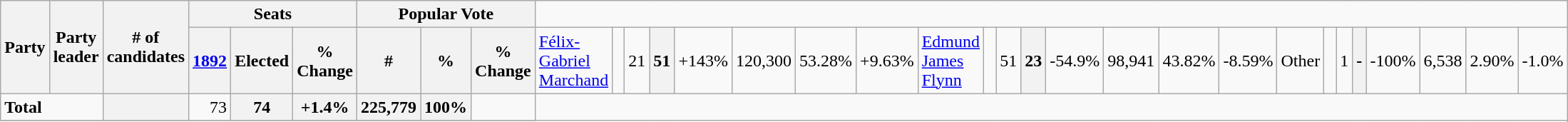<table class="wikitable">
<tr>
<th rowspan="2" colspan="2">Party</th>
<th rowspan="2">Party leader</th>
<th rowspan="2"># of<br>candidates</th>
<th colspan="3">Seats</th>
<th colspan="3">Popular Vote</th>
</tr>
<tr>
<th><a href='#'>1892</a></th>
<th>Elected</th>
<th>% Change</th>
<th>#</th>
<th>%</th>
<th>% Change<br></th>
<td><a href='#'>Félix-Gabriel Marchand</a></td>
<td align="right">   </td>
<td align="right">21   </td>
<th align="right">51    </th>
<td align="right">+143%  </td>
<td align="right">120,300   </td>
<td align="right">53.28%   </td>
<td align="right">+9.63%   <br></td>
<td><a href='#'>Edmund James Flynn</a>  </td>
<td align="right">    </td>
<td align="right">51  </td>
<th align="right">23  </th>
<td align="right">-54.9%   </td>
<td align="right">98,941   </td>
<td align="right">43.82%   </td>
<td align="right">-8.59%   <br></td>
<td colspan=2>Other</td>
<td align="right">   </td>
<td align="right">1   </td>
<th align="right">-  </th>
<td align="right">-100%   </td>
<td align="right">6,538      </td>
<td align="right">2.90%    </td>
<td align="right">-1.0%   </td>
</tr>
<tr>
<td colspan="3"><strong>Total</strong></td>
<th align="right">   </th>
<td align="right">73   </td>
<th align="right">74  </th>
<th align="right">+1.4%  </th>
<th align="right">225,779   </th>
<th align="right">100%   </th>
<td align="right">   </td>
</tr>
<tr>
</tr>
</table>
